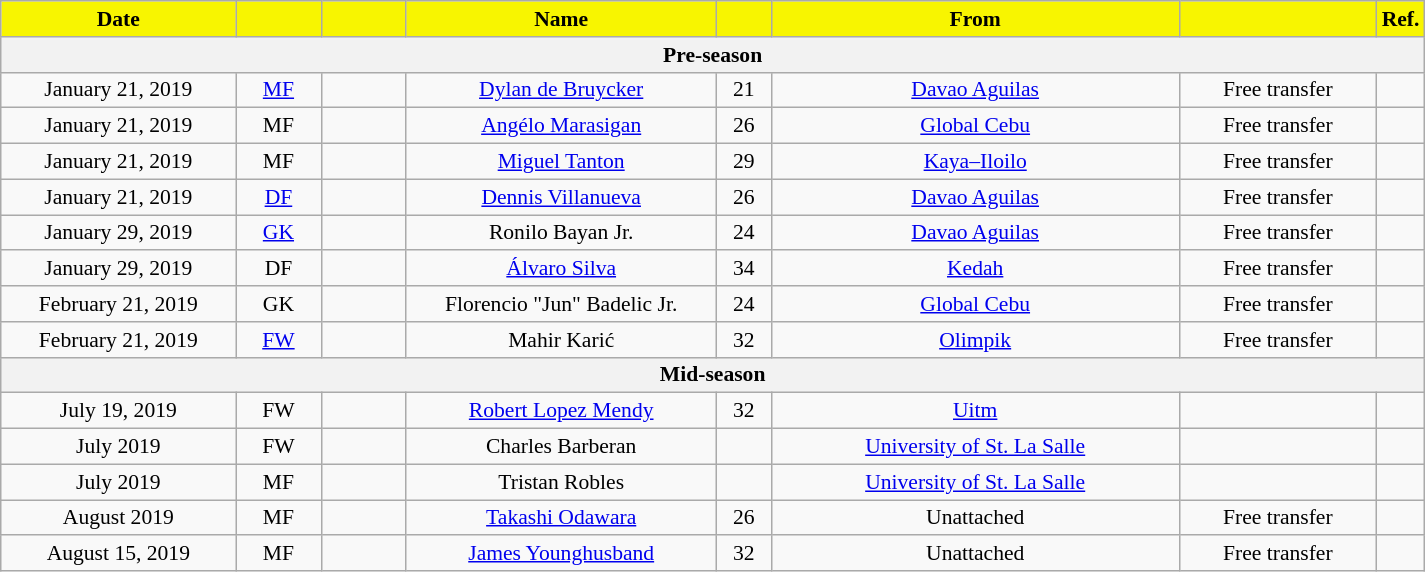<table class="wikitable" style="text-align:center; font-size:90%">
<tr>
<th style="background:#F8F500; color:#000000; width:150px;">Date</th>
<th style="background:#F8F500; color:#000000; width:50px;"></th>
<th style="background:#F8F500; color:#000000; width:50px;"></th>
<th style="background:#F8F500; color:#000000; width:200px;">Name</th>
<th style="background:#F8F500; color:#000000; width:30px;"></th>
<th style="background:#F8F500; color:#000000; width:265px;">From</th>
<th style="background:#F8F500; color:#000000; width:125px;"></th>
<th style="background:#F8F500; color:#000000; width:25px;">Ref.</th>
</tr>
<tr>
<th colspan=8>Pre-season</th>
</tr>
<tr>
<td>January 21, 2019</td>
<td><a href='#'>MF</a></td>
<td></td>
<td><a href='#'>Dylan de Bruycker</a></td>
<td>21</td>
<td> <a href='#'>Davao Aguilas</a></td>
<td>Free transfer</td>
<td></td>
</tr>
<tr>
<td>January 21, 2019</td>
<td>MF</td>
<td></td>
<td><a href='#'>Angélo Marasigan</a></td>
<td>26</td>
<td> <a href='#'>Global Cebu</a></td>
<td>Free transfer</td>
<td></td>
</tr>
<tr>
<td>January 21, 2019</td>
<td>MF</td>
<td></td>
<td><a href='#'>Miguel Tanton</a></td>
<td>29</td>
<td> <a href='#'>Kaya–Iloilo</a></td>
<td>Free transfer</td>
<td></td>
</tr>
<tr>
<td>January 21, 2019</td>
<td><a href='#'>DF</a></td>
<td></td>
<td><a href='#'>Dennis Villanueva</a></td>
<td>26</td>
<td> <a href='#'>Davao Aguilas</a></td>
<td>Free transfer</td>
<td></td>
</tr>
<tr>
<td>January 29, 2019</td>
<td><a href='#'>GK</a></td>
<td></td>
<td>Ronilo Bayan Jr.</td>
<td>24</td>
<td> <a href='#'>Davao Aguilas</a></td>
<td>Free transfer</td>
<td></td>
</tr>
<tr>
<td>January 29, 2019</td>
<td>DF</td>
<td></td>
<td><a href='#'>Álvaro Silva</a></td>
<td>34</td>
<td> <a href='#'>Kedah</a></td>
<td>Free transfer</td>
<td></td>
</tr>
<tr>
<td>February 21, 2019</td>
<td>GK</td>
<td></td>
<td>Florencio "Jun" Badelic Jr.</td>
<td>24</td>
<td> <a href='#'>Global Cebu</a></td>
<td>Free transfer</td>
<td></td>
</tr>
<tr>
<td>February 21, 2019</td>
<td><a href='#'>FW</a></td>
<td></td>
<td>Mahir Karić</td>
<td>32</td>
<td> <a href='#'>Olimpik</a></td>
<td>Free transfer</td>
<td></td>
</tr>
<tr>
<th colspan=8>Mid-season</th>
</tr>
<tr>
<td>July 19, 2019</td>
<td>FW</td>
<td></td>
<td><a href='#'>Robert Lopez Mendy</a></td>
<td>32</td>
<td> <a href='#'>Uitm</a></td>
<td></td>
<td></td>
</tr>
<tr>
<td>July 2019</td>
<td>FW</td>
<td></td>
<td>Charles Barberan</td>
<td></td>
<td> <a href='#'>University of St. La Salle</a></td>
<td></td>
<td></td>
</tr>
<tr>
<td>July 2019</td>
<td>MF</td>
<td></td>
<td>Tristan Robles</td>
<td></td>
<td> <a href='#'>University of St. La Salle</a></td>
<td></td>
<td></td>
</tr>
<tr>
<td>August 2019</td>
<td>MF</td>
<td></td>
<td><a href='#'>Takashi Odawara</a></td>
<td>26</td>
<td>Unattached</td>
<td>Free transfer</td>
<td></td>
</tr>
<tr>
<td>August 15, 2019</td>
<td>MF</td>
<td></td>
<td><a href='#'>James Younghusband</a></td>
<td>32</td>
<td>Unattached</td>
<td>Free transfer</td>
<td></td>
</tr>
</table>
